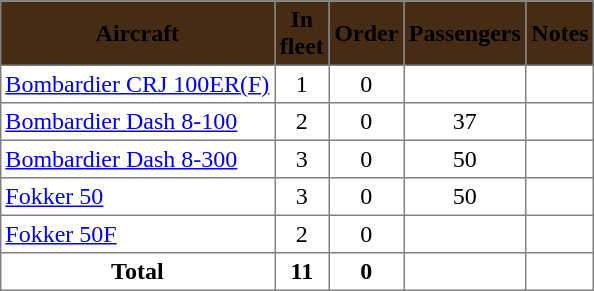<table class="toccolours" border="1" cellpadding="3" style="border-collapse:collapse;margin:1em auto;">
<tr style="background:#472c15;">
<th><span>Aircraft</span></th>
<th style="width:25px;"><span>In fleet</span></th>
<th><span>Order</span></th>
<th><span>Passengers</span></th>
<th><span>Notes</span></th>
</tr>
<tr>
<td><a href='#'>Bombardier CRJ 100ER(F)</a></td>
<td align=center>1</td>
<td align=center>0</td>
<td align=center></td>
<td align="center"></td>
</tr>
<tr>
<td><a href='#'>Bombardier Dash 8-100</a></td>
<td align=center>2</td>
<td align=center>0</td>
<td align=center>37</td>
<td align="center"></td>
</tr>
<tr>
<td><a href='#'>Bombardier Dash 8-300</a></td>
<td align=center>3</td>
<td align=center>0</td>
<td align=center>50</td>
<td align="center"></td>
</tr>
<tr>
<td><a href='#'>Fokker 50</a></td>
<td align=center>3</td>
<td align=center>0</td>
<td align=center>50</td>
<td align="center"></td>
</tr>
<tr>
<td><a href='#'>Fokker 50F</a></td>
<td align=center>2</td>
<td align=center>0</td>
<td align=center></td>
<td align="center"></td>
</tr>
<tr>
<td align="center"><strong>Total</strong></td>
<td align="center"><strong>11</strong></td>
<td align="center"><strong>0</strong></td>
<td align="center"></td>
<td></td>
</tr>
</table>
